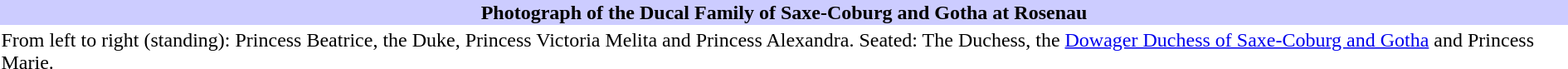<table class="toccolours collapsible collapsed" width="100%;" align="center">
<tr>
<th bgcolor=ccccff>Photograph of the Ducal Family of Saxe-Coburg and Gotha at Rosenau</th>
</tr>
<tr>
<td> From left to right (standing): Princess Beatrice, the Duke, Princess Victoria Melita and Princess Alexandra. Seated: The Duchess, the <a href='#'>Dowager Duchess of Saxe-Coburg and Gotha</a> and Princess Marie.</td>
</tr>
</table>
